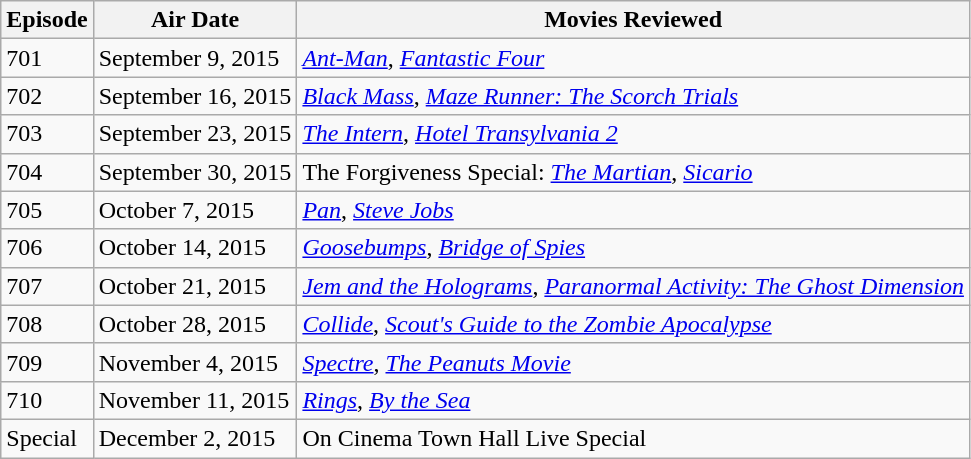<table class="wikitable">
<tr>
<th>Episode</th>
<th>Air Date</th>
<th>Movies Reviewed</th>
</tr>
<tr>
<td>701</td>
<td>September 9, 2015</td>
<td><em><a href='#'>Ant-Man</a></em>, <em><a href='#'>Fantastic Four</a></em></td>
</tr>
<tr>
<td>702</td>
<td>September 16, 2015</td>
<td><em><a href='#'>Black Mass</a></em>, <em><a href='#'>Maze Runner: The Scorch Trials</a></em></td>
</tr>
<tr>
<td>703</td>
<td>September 23, 2015</td>
<td><em><a href='#'>The Intern</a></em>, <em><a href='#'>Hotel Transylvania 2</a></em></td>
</tr>
<tr>
<td>704</td>
<td>September 30, 2015</td>
<td>The Forgiveness Special:  <em><a href='#'>The Martian</a></em>, <em><a href='#'>Sicario</a></em></td>
</tr>
<tr>
<td>705</td>
<td>October 7, 2015</td>
<td><em><a href='#'>Pan</a></em>, <em><a href='#'>Steve Jobs</a></em></td>
</tr>
<tr>
<td>706</td>
<td>October 14, 2015</td>
<td><em><a href='#'>Goosebumps</a></em>, <em><a href='#'>Bridge of Spies</a></em></td>
</tr>
<tr>
<td>707</td>
<td>October 21, 2015</td>
<td><em><a href='#'>Jem and the Holograms</a></em>, <em><a href='#'>Paranormal Activity: The Ghost Dimension</a></em></td>
</tr>
<tr>
<td>708</td>
<td>October 28, 2015</td>
<td><em><a href='#'>Collide</a></em>, <em><a href='#'>Scout's Guide to the Zombie Apocalypse</a></em></td>
</tr>
<tr>
<td>709</td>
<td>November 4, 2015</td>
<td><em><a href='#'>Spectre</a></em>, <em><a href='#'>The Peanuts Movie</a></em></td>
</tr>
<tr>
<td>710</td>
<td>November 11, 2015</td>
<td><em><a href='#'>Rings</a></em>, <em><a href='#'>By the Sea</a></em></td>
</tr>
<tr>
<td>Special</td>
<td>December 2, 2015</td>
<td>On Cinema Town Hall Live Special</td>
</tr>
</table>
